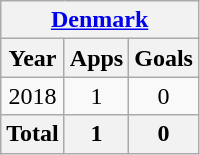<table class="wikitable" style="text-align:center">
<tr>
<th colspan=3><a href='#'>Denmark</a></th>
</tr>
<tr>
<th>Year</th>
<th>Apps</th>
<th>Goals</th>
</tr>
<tr>
<td>2018</td>
<td>1</td>
<td>0</td>
</tr>
<tr>
<th>Total</th>
<th>1</th>
<th>0</th>
</tr>
</table>
